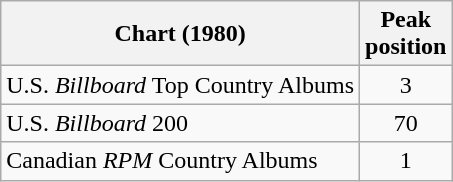<table class="wikitable">
<tr>
<th>Chart (1980)</th>
<th>Peak<br>position</th>
</tr>
<tr>
<td>U.S. <em>Billboard</em> Top Country Albums</td>
<td align="center">3</td>
</tr>
<tr>
<td>U.S. <em>Billboard</em> 200</td>
<td align="center">70</td>
</tr>
<tr>
<td>Canadian <em>RPM</em> Country Albums</td>
<td align="center">1</td>
</tr>
</table>
